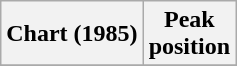<table class="wikitable plainrowheaders" style="text-align:center">
<tr>
<th>Chart (1985)</th>
<th>Peak<br>position</th>
</tr>
<tr>
</tr>
</table>
